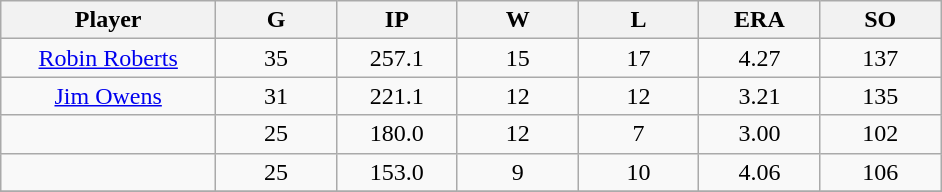<table class="wikitable sortable">
<tr>
<th bgcolor="#DDDDFF" width="16%">Player</th>
<th bgcolor="#DDDDFF" width="9%">G</th>
<th bgcolor="#DDDDFF" width="9%">IP</th>
<th bgcolor="#DDDDFF" width="9%">W</th>
<th bgcolor="#DDDDFF" width="9%">L</th>
<th bgcolor="#DDDDFF" width="9%">ERA</th>
<th bgcolor="#DDDDFF" width="9%">SO</th>
</tr>
<tr align="center">
<td><a href='#'>Robin Roberts</a></td>
<td>35</td>
<td>257.1</td>
<td>15</td>
<td>17</td>
<td>4.27</td>
<td>137</td>
</tr>
<tr align=center>
<td><a href='#'>Jim Owens</a></td>
<td>31</td>
<td>221.1</td>
<td>12</td>
<td>12</td>
<td>3.21</td>
<td>135</td>
</tr>
<tr align=center>
<td></td>
<td>25</td>
<td>180.0</td>
<td>12</td>
<td>7</td>
<td>3.00</td>
<td>102</td>
</tr>
<tr align="center">
<td></td>
<td>25</td>
<td>153.0</td>
<td>9</td>
<td>10</td>
<td>4.06</td>
<td>106</td>
</tr>
<tr align="center">
</tr>
</table>
